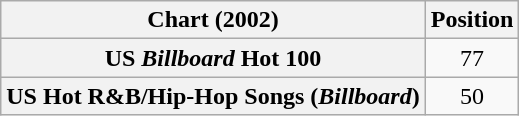<table class="wikitable sortable plainrowheaders" style="text-align:center;">
<tr>
<th scope="col">Chart (2002)</th>
<th scope="col">Position</th>
</tr>
<tr>
<th scope="row">US <em>Billboard</em> Hot 100</th>
<td>77</td>
</tr>
<tr>
<th scope="row">US Hot R&B/Hip-Hop Songs (<em>Billboard</em>)</th>
<td>50</td>
</tr>
</table>
